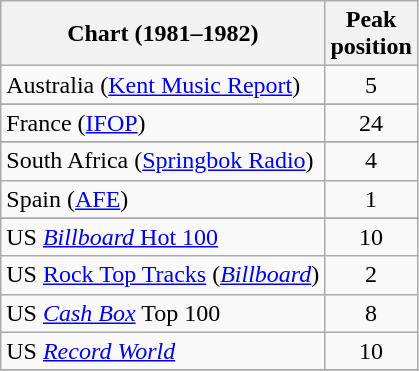<table class="wikitable sortable">
<tr>
<th>Chart (1981–1982)</th>
<th>Peak<br>position</th>
</tr>
<tr>
<td>Australia (<a href='#'>Kent Music Report</a>)</td>
<td align="center">5</td>
</tr>
<tr>
</tr>
<tr>
</tr>
<tr>
</tr>
<tr>
<td>France (<a href='#'>IFOP</a>)</td>
<td align="center">24</td>
</tr>
<tr>
</tr>
<tr>
</tr>
<tr>
</tr>
<tr>
</tr>
<tr>
</tr>
<tr>
<td>South Africa (<a href='#'>Springbok Radio</a>)</td>
<td align="center">4</td>
</tr>
<tr>
<td>Spain (<a href='#'>AFE</a>)</td>
<td align="center">1</td>
</tr>
<tr>
</tr>
<tr>
</tr>
<tr>
</tr>
<tr>
<td>US <a href='#'><em>Billboard</em> Hot 100</a></td>
<td align="center">10</td>
</tr>
<tr>
<td>US <a href='#'>Rock Top Tracks</a> (<em><a href='#'>Billboard</a></em>)</td>
<td align="center">2</td>
</tr>
<tr>
<td>US <em><a href='#'>Cash Box</a></em> Top 100</td>
<td align="center">8</td>
</tr>
<tr>
<td>US <em><a href='#'>Record World</a></em></td>
<td align="center">10</td>
</tr>
<tr>
</tr>
</table>
